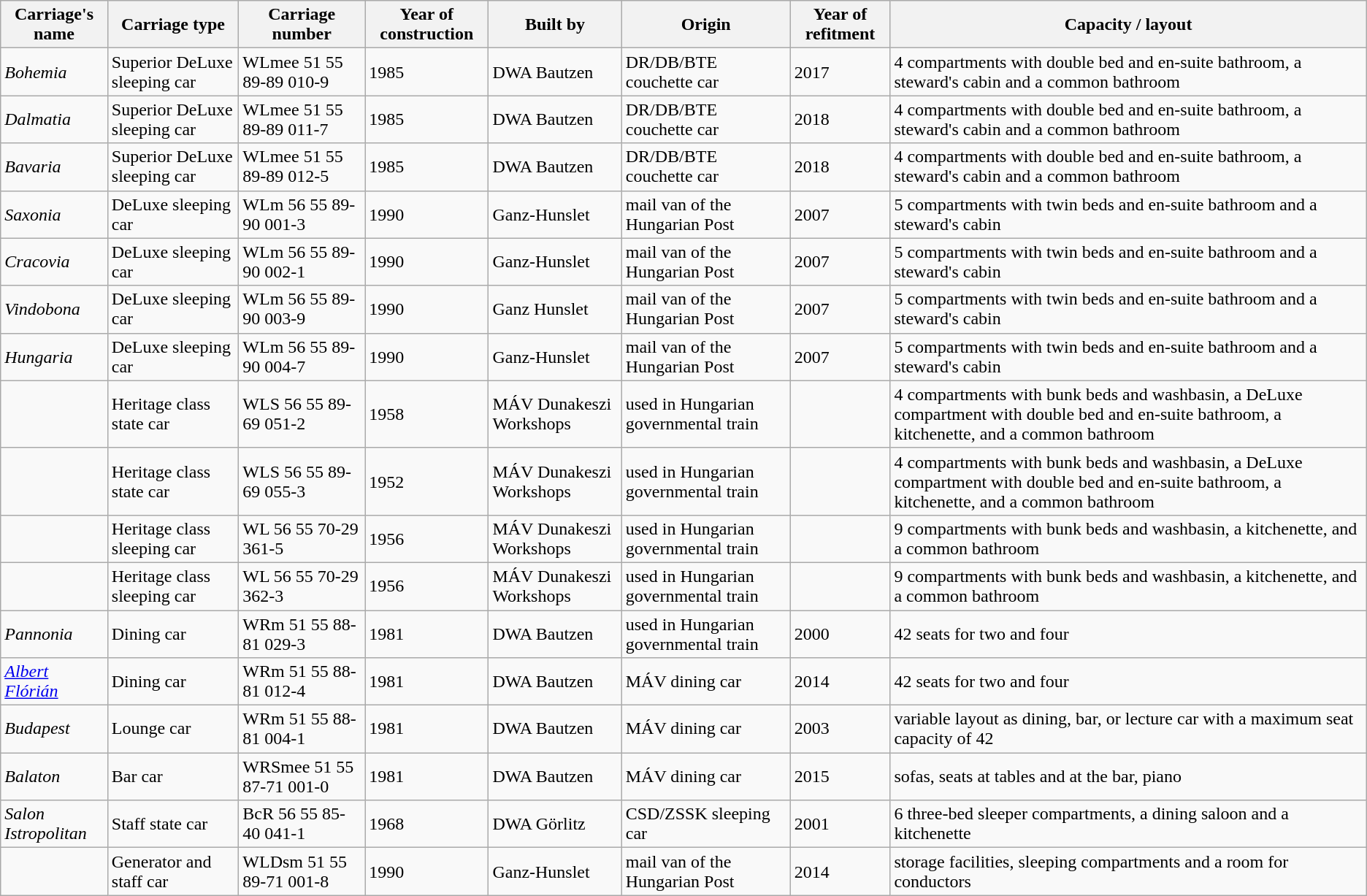<table class="wikitable">
<tr>
<th>Carriage's name</th>
<th>Carriage type</th>
<th>Carriage number</th>
<th>Year of construction</th>
<th>Built by</th>
<th>Origin</th>
<th>Year of refitment</th>
<th>Capacity / layout</th>
</tr>
<tr>
<td><em>Bohemia</em></td>
<td>Superior DeLuxe sleeping car</td>
<td>WLmee 51 55 89-89 010-9</td>
<td>1985</td>
<td>DWA Bautzen</td>
<td>DR/DB/BTE couchette car</td>
<td>2017</td>
<td>4 compartments with double bed and en-suite bathroom, a steward's cabin and a common bathroom</td>
</tr>
<tr>
<td><em>Dalmatia</em></td>
<td>Superior DeLuxe sleeping car</td>
<td>WLmee 51 55 89-89 011-7</td>
<td>1985</td>
<td>DWA Bautzen</td>
<td>DR/DB/BTE couchette car</td>
<td>2018</td>
<td>4 compartments with double bed and en-suite bathroom, a steward's cabin and a common bathroom</td>
</tr>
<tr>
<td><em>Bavaria</em></td>
<td>Superior DeLuxe sleeping car</td>
<td>WLmee 51 55 89-89 012-5</td>
<td>1985</td>
<td>DWA Bautzen</td>
<td>DR/DB/BTE couchette car</td>
<td>2018</td>
<td>4 compartments with double bed and en-suite bathroom, a steward's cabin and a common bathroom</td>
</tr>
<tr>
<td><em>Saxonia</em></td>
<td>DeLuxe sleeping car</td>
<td>WLm 56 55 89-90 001-3</td>
<td>1990</td>
<td>Ganz-Hunslet</td>
<td>mail van of the Hungarian Post</td>
<td>2007</td>
<td>5 compartments with twin beds and en-suite bathroom and a steward's cabin</td>
</tr>
<tr>
<td><em>Cracovia</em></td>
<td>DeLuxe sleeping car</td>
<td>WLm 56 55 89-90 002-1</td>
<td>1990</td>
<td>Ganz-Hunslet</td>
<td>mail van of the Hungarian Post</td>
<td>2007</td>
<td>5 compartments with twin beds and en-suite bathroom and a steward's cabin</td>
</tr>
<tr>
<td><em>Vindobona</em></td>
<td>DeLuxe sleeping car</td>
<td>WLm 56 55 89-90 003-9</td>
<td>1990</td>
<td>Ganz Hunslet</td>
<td>mail van of the Hungarian Post</td>
<td>2007</td>
<td>5 compartments with twin beds and en-suite bathroom and a steward's cabin</td>
</tr>
<tr>
<td><em>Hungaria</em></td>
<td>DeLuxe sleeping car</td>
<td>WLm 56 55 89-90 004-7</td>
<td>1990</td>
<td>Ganz-Hunslet</td>
<td>mail van of the Hungarian Post</td>
<td>2007</td>
<td>5 compartments with twin beds and en-suite bathroom and a steward's cabin</td>
</tr>
<tr>
<td></td>
<td>Heritage class state car</td>
<td>WLS 56 55 89-69 051-2</td>
<td>1958</td>
<td>MÁV Dunakeszi Workshops</td>
<td>used in Hungarian governmental train</td>
<td></td>
<td>4 compartments with bunk beds and washbasin, a DeLuxe compartment with double bed and en-suite bathroom, a kitchenette, and a common bathroom</td>
</tr>
<tr>
<td></td>
<td>Heritage class state car</td>
<td>WLS 56 55 89-69 055-3</td>
<td>1952</td>
<td>MÁV Dunakeszi Workshops</td>
<td>used in Hungarian governmental train</td>
<td></td>
<td>4 compartments with bunk beds and washbasin, a DeLuxe compartment with double bed and en-suite bathroom, a kitchenette, and a common bathroom</td>
</tr>
<tr>
<td></td>
<td>Heritage class sleeping car</td>
<td>WL 56 55 70-29 361-5</td>
<td>1956</td>
<td>MÁV Dunakeszi Workshops</td>
<td>used in Hungarian governmental train</td>
<td></td>
<td>9 compartments with bunk beds and washbasin, a kitchenette, and a common bathroom</td>
</tr>
<tr>
<td></td>
<td>Heritage class sleeping car</td>
<td>WL 56 55 70-29 362-3</td>
<td>1956</td>
<td>MÁV Dunakeszi Workshops</td>
<td>used in Hungarian governmental train</td>
<td></td>
<td>9 compartments with bunk beds and washbasin, a kitchenette, and a common bathroom</td>
</tr>
<tr>
<td><em>Pannonia</em></td>
<td>Dining car</td>
<td>WRm 51 55 88-81 029-3</td>
<td>1981</td>
<td>DWA Bautzen</td>
<td>used in Hungarian governmental train</td>
<td>2000</td>
<td>42 seats for two and four</td>
</tr>
<tr>
<td><em><a href='#'>Albert Flórián</a></em></td>
<td>Dining car</td>
<td>WRm 51 55 88-81 012-4</td>
<td>1981</td>
<td>DWA Bautzen</td>
<td>MÁV dining car</td>
<td>2014</td>
<td>42 seats for two and four</td>
</tr>
<tr>
<td><em>Budapest</em></td>
<td>Lounge car</td>
<td>WRm 51 55 88-81 004-1</td>
<td>1981</td>
<td>DWA Bautzen</td>
<td>MÁV dining car</td>
<td>2003</td>
<td>variable layout as dining, bar, or lecture car with a maximum seat capacity of 42</td>
</tr>
<tr>
<td><em>Balaton</em></td>
<td>Bar car</td>
<td>WRSmee 51 55 87-71 001-0</td>
<td>1981</td>
<td>DWA Bautzen</td>
<td>MÁV dining car</td>
<td>2015</td>
<td>sofas, seats at tables and at the bar, piano</td>
</tr>
<tr>
<td><em>Salon Istropolitan</em></td>
<td>Staff state car</td>
<td>BcR 56 55 85-40 041-1</td>
<td>1968</td>
<td>DWA Görlitz</td>
<td>CSD/ZSSK sleeping car</td>
<td>2001</td>
<td>6 three-bed sleeper compartments, a dining saloon and a kitchenette</td>
</tr>
<tr>
<td></td>
<td>Generator and staff car</td>
<td>WLDsm 51 55 89-71 001-8</td>
<td>1990</td>
<td>Ganz-Hunslet</td>
<td>mail van of the Hungarian Post</td>
<td>2014</td>
<td>storage facilities, sleeping compartments and a room for conductors</td>
</tr>
</table>
